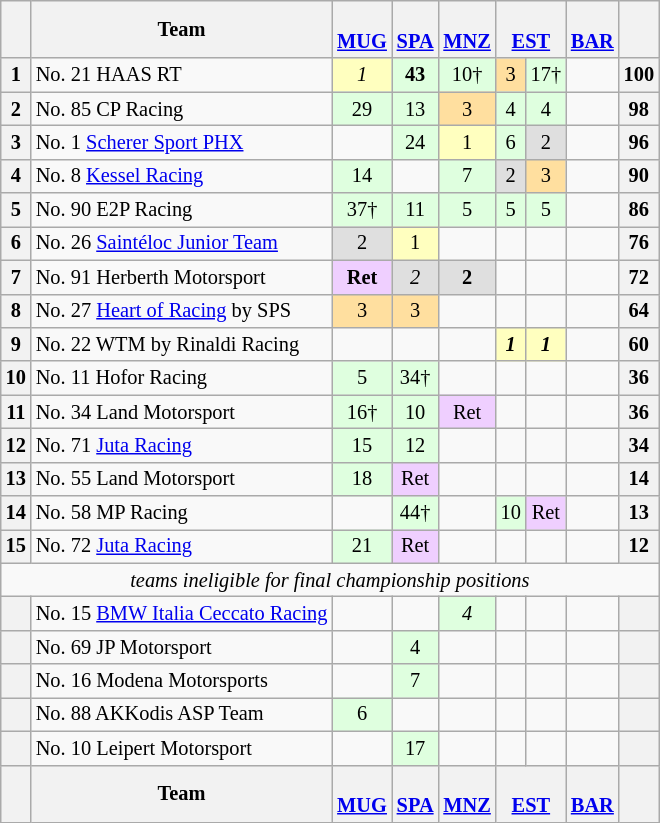<table align=left| class="wikitable" style="font-size: 85%; text-align: center;">
<tr valign="top">
<th valign=middle></th>
<th valign=middle>Team</th>
<th><br><a href='#'>MUG</a></th>
<th><br><a href='#'>SPA</a></th>
<th><br><a href='#'>MNZ</a></th>
<th colspan=2><br><a href='#'>EST</a></th>
<th><br><a href='#'>BAR</a></th>
<th valign=middle>  </th>
</tr>
<tr>
<th>1</th>
<td align=left> No. 21 HAAS RT</td>
<td style="background:#FFFFBF;"><em>1</em></td>
<td style="background:#DFFFDF;"><strong>43</strong></td>
<td style="background:#DFFFDF;">10†</td>
<td style="background:#FFDF9F;">3</td>
<td style="background:#DFFFDF;">17†</td>
<td></td>
<th>100</th>
</tr>
<tr>
<th>2</th>
<td align=left> No. 85 CP Racing</td>
<td style="background:#DFFFDF;">29</td>
<td style="background:#DFFFDF;">13</td>
<td style="background:#FFDF9F;">3</td>
<td style="background:#DFFFDF;">4</td>
<td style="background:#DFFFDF;">4</td>
<td></td>
<th>98</th>
</tr>
<tr>
<th>3</th>
<td align=left> No. 1 <a href='#'>Scherer Sport PHX</a></td>
<td></td>
<td style="background:#DFFFDF;">24</td>
<td style="background:#FFFFBF;">1</td>
<td style="background:#DFFFDF;">6</td>
<td style="background:#DFDFDF;">2</td>
<td></td>
<th>96</th>
</tr>
<tr>
<th>4</th>
<td align=left> No. 8 <a href='#'>Kessel Racing</a></td>
<td style="background:#DFFFDF;">14</td>
<td></td>
<td style="background:#DFFFDF;">7</td>
<td style="background:#DFDFDF;">2</td>
<td style="background:#FFDF9F;">3</td>
<td></td>
<th>90</th>
</tr>
<tr>
<th>5</th>
<td align=left> No. 90 E2P Racing</td>
<td style="background:#DFFFDF;">37†</td>
<td style="background:#DFFFDF;">11</td>
<td style="background:#DFFFDF;">5</td>
<td style="background:#DFFFDF;">5</td>
<td style="background:#DFFFDF;">5</td>
<td></td>
<th>86</th>
</tr>
<tr>
<th>6</th>
<td align=left> No. 26 <a href='#'>Saintéloc Junior Team</a></td>
<td style="background:#DFDFDF;">2</td>
<td style="background:#FFFFBF;">1</td>
<td></td>
<td></td>
<td></td>
<td></td>
<th>76</th>
</tr>
<tr>
<th>7</th>
<td align=left> No. 91 Herberth Motorsport</td>
<td style="background:#EFCFFF;"><strong>Ret</strong></td>
<td style="background:#DFDFDF;"><em>2</em></td>
<td style="background:#DFDFDF;"><strong>2</strong></td>
<td></td>
<td></td>
<td></td>
<th>72</th>
</tr>
<tr>
<th>8</th>
<td align=left> No. 27 <a href='#'>Heart of Racing</a> by SPS</td>
<td style="background:#FFDF9F;">3</td>
<td style="background:#FFDF9F;">3</td>
<td></td>
<td></td>
<td></td>
<td></td>
<th>64</th>
</tr>
<tr>
<th>9</th>
<td align=left> No. 22 WTM by Rinaldi Racing</td>
<td></td>
<td></td>
<td></td>
<td style="background:#FFFFBF;"><strong><em>1</em></strong></td>
<td style="background:#FFFFBF;"><strong><em>1</em></strong></td>
<td></td>
<th>60</th>
</tr>
<tr>
<th>10</th>
<td align=left> No. 11 Hofor Racing</td>
<td style="background:#DFFFDF;">5</td>
<td style="background:#DFFFDF;">34†</td>
<td></td>
<td></td>
<td></td>
<td></td>
<th>36</th>
</tr>
<tr>
<th>11</th>
<td align=left> No. 34 Land Motorsport</td>
<td style="background:#DFFFDF;">16†</td>
<td style="background:#DFFFDF;">10</td>
<td style="background:#EFCFFF;">Ret</td>
<td></td>
<td></td>
<td></td>
<th>36</th>
</tr>
<tr>
<th>12</th>
<td align=left> No. 71 <a href='#'>Juta Racing</a></td>
<td style="background:#DFFFDF;">15</td>
<td style="background:#DFFFDF;">12</td>
<td></td>
<td></td>
<td></td>
<td></td>
<th>34</th>
</tr>
<tr>
<th>13</th>
<td align=left> No. 55 Land Motorsport</td>
<td style="background:#DFFFDF;">18</td>
<td style="background:#EFCFFF;">Ret</td>
<td></td>
<td></td>
<td></td>
<td></td>
<th>14</th>
</tr>
<tr>
<th>14</th>
<td align=left> No. 58 MP Racing</td>
<td></td>
<td style="background:#DFFFDF;">44†</td>
<td></td>
<td style="background:#DFFFDF;">10</td>
<td style="background:#EFCFFF;">Ret</td>
<td></td>
<th>13</th>
</tr>
<tr>
<th>15</th>
<td align=left> No. 72 <a href='#'>Juta Racing</a></td>
<td style="background:#DFFFDF;">21</td>
<td style="background:#EFCFFF;">Ret</td>
<td></td>
<td></td>
<td></td>
<td></td>
<th>12</th>
</tr>
<tr>
<td colspan="10"><em>teams ineligible for final championship positions</em></td>
</tr>
<tr>
<th></th>
<td align=left> No. 15 <a href='#'>BMW Italia Ceccato Racing</a></td>
<td></td>
<td></td>
<td style="background:#DFFFDF;"><em>4</em></td>
<td></td>
<td></td>
<td></td>
<th></th>
</tr>
<tr>
<th></th>
<td align=left> No. 69 JP Motorsport</td>
<td></td>
<td style="background:#DFFFDF;">4</td>
<td></td>
<td></td>
<td></td>
<td></td>
<th></th>
</tr>
<tr>
<th></th>
<td align=left> No. 16 Modena Motorsports</td>
<td></td>
<td style="background:#DFFFDF;">7</td>
<td></td>
<td></td>
<td></td>
<td></td>
<th></th>
</tr>
<tr>
<th></th>
<td align=left> No. 88 AKKodis ASP Team</td>
<td style="background:#DFFFDF;">6</td>
<td></td>
<td></td>
<td></td>
<td></td>
<td></td>
<th></th>
</tr>
<tr>
<th></th>
<td align=left> No. 10 Leipert Motorsport</td>
<td></td>
<td style="background:#DFFFDF;">17</td>
<td></td>
<td></td>
<td></td>
<td></td>
<th></th>
</tr>
<tr>
<th valign=middle></th>
<th valign=middle>Team</th>
<th><br><a href='#'>MUG</a></th>
<th><br><a href='#'>SPA</a></th>
<th><br><a href='#'>MNZ</a></th>
<th colspan=2><br><a href='#'>EST</a></th>
<th><br><a href='#'>BAR</a></th>
<th valign=middle>  </th>
</tr>
</table>
